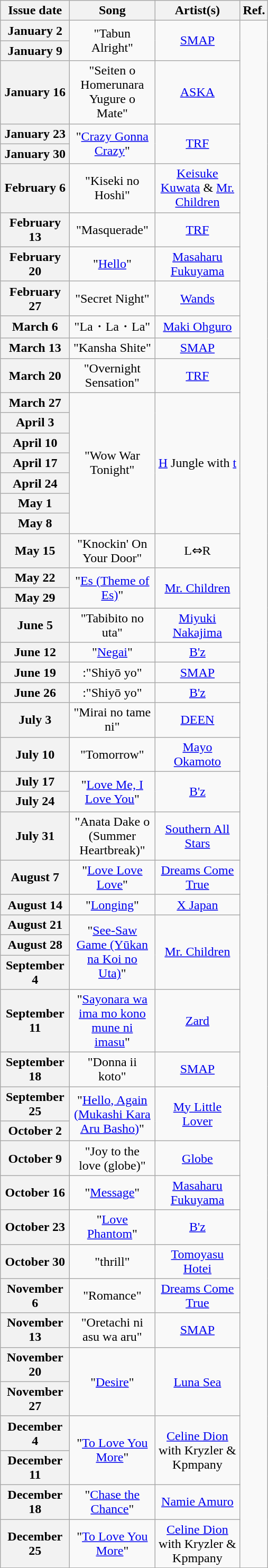<table class="wikitable plainrowheaders" style="text-align: center">
<tr>
<th width="80">Issue date</th>
<th width="100">Song</th>
<th width="100">Artist(s)</th>
<th width="20">Ref.</th>
</tr>
<tr>
<th scope="row">January 2</th>
<td rowspan="2">"Tabun Alright"</td>
<td rowspan="2"><a href='#'>SMAP</a></td>
<td rowspan="53"></td>
</tr>
<tr>
<th scope="row">January 9</th>
</tr>
<tr>
<th scope="row">January 16</th>
<td>"Seiten o Homerunara Yugure o Mate"</td>
<td><a href='#'>ASKA</a></td>
</tr>
<tr>
<th scope="row">January 23</th>
<td rowspan="2">"<a href='#'>Crazy Gonna Crazy</a>"</td>
<td rowspan="2"><a href='#'>TRF</a></td>
</tr>
<tr>
<th scope="row">January 30</th>
</tr>
<tr>
<th scope="row">February 6</th>
<td>"Kiseki no Hoshi"</td>
<td><a href='#'>Keisuke Kuwata</a> & <a href='#'>Mr. Children</a></td>
</tr>
<tr>
<th scope="row">February 13</th>
<td>"Masquerade"</td>
<td><a href='#'>TRF</a></td>
</tr>
<tr>
<th scope="row">February 20</th>
<td>"<a href='#'>Hello</a>"</td>
<td><a href='#'>Masaharu Fukuyama</a></td>
</tr>
<tr>
<th scope="row">February 27</th>
<td>"Secret Night"</td>
<td><a href='#'>Wands</a></td>
</tr>
<tr>
<th scope="row">March 6</th>
<td>"La・La・La"</td>
<td><a href='#'>Maki Ohguro</a></td>
</tr>
<tr>
<th scope="row">March 13</th>
<td>"Kansha Shite"</td>
<td><a href='#'>SMAP</a></td>
</tr>
<tr>
<th scope="row">March 20</th>
<td>"Overnight Sensation"</td>
<td><a href='#'>TRF</a></td>
</tr>
<tr>
<th scope="row">March 27</th>
<td rowspan="7">"Wow War Tonight"</td>
<td rowspan="7"><a href='#'>H</a> Jungle with <a href='#'>t</a></td>
</tr>
<tr>
<th scope="row">April 3</th>
</tr>
<tr>
<th scope="row">April 10</th>
</tr>
<tr>
<th scope="row">April 17</th>
</tr>
<tr>
<th scope="row">April 24</th>
</tr>
<tr>
<th scope="row">May 1</th>
</tr>
<tr>
<th scope="row">May 8</th>
</tr>
<tr>
<th scope="row">May 15</th>
<td>"Knockin' On Your Door"</td>
<td>L⇔R</td>
</tr>
<tr>
<th scope="row">May 22</th>
<td rowspan="2">"<a href='#'>Es (Theme of Es)</a>"</td>
<td rowspan="2"><a href='#'>Mr. Children</a></td>
</tr>
<tr>
<th scope="row">May 29</th>
</tr>
<tr>
<th scope="row">June 5</th>
<td>"Tabibito no uta"</td>
<td><a href='#'>Miyuki Nakajima</a></td>
</tr>
<tr>
<th scope="row">June 12</th>
<td>"<a href='#'>Negai</a>"</td>
<td><a href='#'>B'z</a></td>
</tr>
<tr>
<th scope="row">June 19</th>
<td>:"Shiyō yo"</td>
<td><a href='#'>SMAP</a></td>
</tr>
<tr>
<th scope="row">June 26</th>
<td>:"Shiyō yo"</td>
<td><a href='#'>B'z</a></td>
</tr>
<tr>
<th scope="row">July 3</th>
<td>"Mirai no tame ni"</td>
<td><a href='#'>DEEN</a></td>
</tr>
<tr>
<th scope="row">July 10</th>
<td>"Tomorrow"</td>
<td><a href='#'>Mayo Okamoto</a></td>
</tr>
<tr>
<th scope="row">July 17</th>
<td rowspan="2">"<a href='#'>Love Me, I Love You</a>"</td>
<td rowspan="2"><a href='#'>B'z</a></td>
</tr>
<tr>
<th scope="row">July 24</th>
</tr>
<tr>
<th scope="row">July 31</th>
<td>"Anata Dake o (Summer Heartbreak)"</td>
<td><a href='#'>Southern All Stars</a></td>
</tr>
<tr>
<th scope="row">August 7</th>
<td>"<a href='#'>Love Love Love</a>"</td>
<td><a href='#'>Dreams Come True</a></td>
</tr>
<tr>
<th scope="row">August 14</th>
<td>"<a href='#'>Longing</a>"</td>
<td><a href='#'>X Japan</a></td>
</tr>
<tr>
<th scope="row">August 21</th>
<td rowspan="3">"<a href='#'>See-Saw Game (Yūkan na Koi no Uta)</a>"</td>
<td rowspan="3"><a href='#'>Mr. Children</a></td>
</tr>
<tr>
<th scope="row">August 28</th>
</tr>
<tr>
<th scope="row">September 4</th>
</tr>
<tr>
<th scope="row">September 11</th>
<td>"<a href='#'>Sayonara wa ima mo kono mune ni imasu</a>"</td>
<td><a href='#'>Zard</a></td>
</tr>
<tr>
<th scope="row">September 18</th>
<td>"Donna ii koto"</td>
<td><a href='#'>SMAP</a></td>
</tr>
<tr>
<th scope="row">September 25</th>
<td rowspan="2">"<a href='#'>Hello, Again (Mukashi Kara Aru Basho)</a>"</td>
<td rowspan="2"><a href='#'>My Little Lover</a></td>
</tr>
<tr>
<th scope="row">October 2</th>
</tr>
<tr>
<th scope="row">October 9</th>
<td>"Joy to the love (globe)"</td>
<td><a href='#'>Globe</a></td>
</tr>
<tr>
<th scope="row">October 16</th>
<td>"<a href='#'>Message</a>"</td>
<td><a href='#'>Masaharu Fukuyama</a></td>
</tr>
<tr>
<th scope="row">October 23</th>
<td>"<a href='#'>Love Phantom</a>"</td>
<td><a href='#'>B'z</a></td>
</tr>
<tr>
<th scope="row">October 30</th>
<td>"thrill"</td>
<td><a href='#'>Tomoyasu Hotei</a></td>
</tr>
<tr>
<th scope="row">November 6</th>
<td>"Romance"</td>
<td><a href='#'>Dreams Come True</a></td>
</tr>
<tr>
<th scope="row">November 13</th>
<td>"Oretachi ni asu wa aru"</td>
<td><a href='#'>SMAP</a></td>
</tr>
<tr>
<th scope="row">November 20</th>
<td rowspan="2">"<a href='#'>Desire</a>"</td>
<td rowspan="2"><a href='#'>Luna Sea</a></td>
</tr>
<tr>
<th scope="row">November 27</th>
</tr>
<tr>
<th scope="row">December 4</th>
<td rowspan="2">"<a href='#'>To Love You More</a>"</td>
<td rowspan="2"><a href='#'>Celine Dion</a> with Kryzler & Kpmpany</td>
</tr>
<tr>
<th scope="row">December 11</th>
</tr>
<tr>
<th scope="row">December 18</th>
<td>"<a href='#'>Chase the Chance</a>"</td>
<td rowspan="1"><a href='#'>Namie Amuro</a></td>
</tr>
<tr>
<th scope="row">December 25</th>
<td>"<a href='#'>To Love You More</a>"</td>
<td><a href='#'>Celine Dion</a> with Kryzler & Kpmpany</td>
</tr>
</table>
